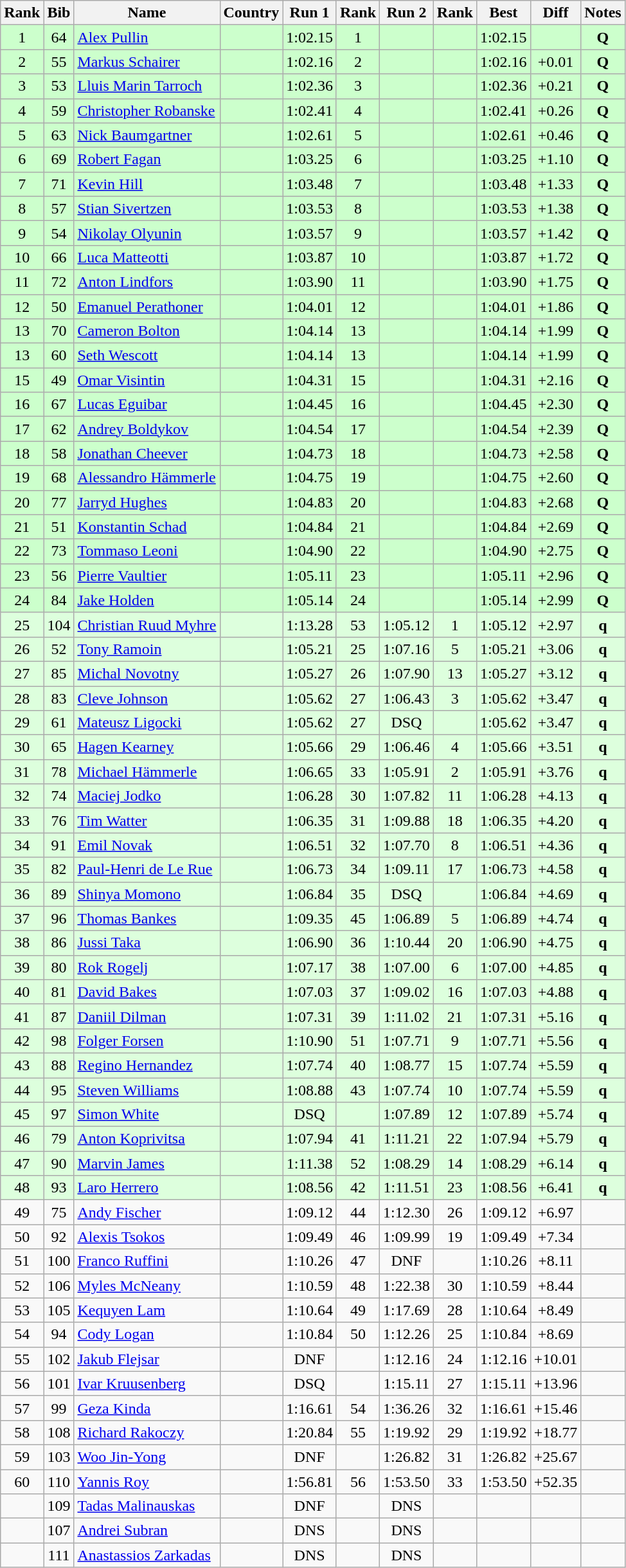<table class="wikitable sortable" style="text-align:center">
<tr>
<th>Rank</th>
<th>Bib</th>
<th>Name</th>
<th>Country</th>
<th>Run 1</th>
<th>Rank</th>
<th>Run 2</th>
<th>Rank</th>
<th>Best</th>
<th>Diff</th>
<th>Notes</th>
</tr>
<tr bgcolor=ccffcc>
<td>1</td>
<td>64</td>
<td align=left><a href='#'>Alex Pullin</a></td>
<td align=left></td>
<td>1:02.15</td>
<td>1</td>
<td></td>
<td></td>
<td>1:02.15</td>
<td></td>
<td><strong>Q</strong></td>
</tr>
<tr bgcolor=ccffcc>
<td>2</td>
<td>55</td>
<td align=left><a href='#'>Markus Schairer</a></td>
<td align=left></td>
<td>1:02.16</td>
<td>2</td>
<td></td>
<td></td>
<td>1:02.16</td>
<td>+0.01</td>
<td><strong>Q</strong></td>
</tr>
<tr bgcolor=ccffcc>
<td>3</td>
<td>53</td>
<td align=left><a href='#'>Lluis Marin Tarroch</a></td>
<td align=left></td>
<td>1:02.36</td>
<td>3</td>
<td></td>
<td></td>
<td>1:02.36</td>
<td>+0.21</td>
<td><strong>Q</strong></td>
</tr>
<tr bgcolor=ccffcc>
<td>4</td>
<td>59</td>
<td align=left><a href='#'>Christopher Robanske</a></td>
<td align=left></td>
<td>1:02.41</td>
<td>4</td>
<td></td>
<td></td>
<td>1:02.41</td>
<td>+0.26</td>
<td><strong>Q</strong></td>
</tr>
<tr bgcolor=ccffcc>
<td>5</td>
<td>63</td>
<td align=left><a href='#'>Nick Baumgartner</a></td>
<td align=left></td>
<td>1:02.61</td>
<td>5</td>
<td></td>
<td></td>
<td>1:02.61</td>
<td>+0.46</td>
<td><strong>Q</strong></td>
</tr>
<tr bgcolor=ccffcc>
<td>6</td>
<td>69</td>
<td align=left><a href='#'>Robert Fagan</a></td>
<td align=left></td>
<td>1:03.25</td>
<td>6</td>
<td></td>
<td></td>
<td>1:03.25</td>
<td>+1.10</td>
<td><strong>Q</strong></td>
</tr>
<tr bgcolor=ccffcc>
<td>7</td>
<td>71</td>
<td align=left><a href='#'>Kevin Hill</a></td>
<td align=left></td>
<td>1:03.48</td>
<td>7</td>
<td></td>
<td></td>
<td>1:03.48</td>
<td>+1.33</td>
<td><strong>Q</strong></td>
</tr>
<tr bgcolor=ccffcc>
<td>8</td>
<td>57</td>
<td align=left><a href='#'>Stian Sivertzen</a></td>
<td align=left></td>
<td>1:03.53</td>
<td>8</td>
<td></td>
<td></td>
<td>1:03.53</td>
<td>+1.38</td>
<td><strong>Q</strong></td>
</tr>
<tr bgcolor=ccffcc>
<td>9</td>
<td>54</td>
<td align=left><a href='#'>Nikolay Olyunin</a></td>
<td align=left></td>
<td>1:03.57</td>
<td>9</td>
<td></td>
<td></td>
<td>1:03.57</td>
<td>+1.42</td>
<td><strong>Q</strong></td>
</tr>
<tr bgcolor=ccffcc>
<td>10</td>
<td>66</td>
<td align=left><a href='#'>Luca Matteotti</a></td>
<td align=left></td>
<td>1:03.87</td>
<td>10</td>
<td></td>
<td></td>
<td>1:03.87</td>
<td>+1.72</td>
<td><strong>Q</strong></td>
</tr>
<tr bgcolor=ccffcc>
<td>11</td>
<td>72</td>
<td align=left><a href='#'>Anton Lindfors</a></td>
<td align=left></td>
<td>1:03.90</td>
<td>11</td>
<td></td>
<td></td>
<td>1:03.90</td>
<td>+1.75</td>
<td><strong>Q</strong></td>
</tr>
<tr bgcolor=ccffcc>
<td>12</td>
<td>50</td>
<td align=left><a href='#'>Emanuel Perathoner</a></td>
<td align=left></td>
<td>1:04.01</td>
<td>12</td>
<td></td>
<td></td>
<td>1:04.01</td>
<td>+1.86</td>
<td><strong>Q</strong></td>
</tr>
<tr bgcolor=ccffcc>
<td>13</td>
<td>70</td>
<td align=left><a href='#'>Cameron Bolton</a></td>
<td align=left></td>
<td>1:04.14</td>
<td>13</td>
<td></td>
<td></td>
<td>1:04.14</td>
<td>+1.99</td>
<td><strong>Q</strong></td>
</tr>
<tr bgcolor=ccffcc>
<td>13</td>
<td>60</td>
<td align=left><a href='#'>Seth Wescott</a></td>
<td align=left></td>
<td>1:04.14</td>
<td>13</td>
<td></td>
<td></td>
<td>1:04.14</td>
<td>+1.99</td>
<td><strong>Q</strong></td>
</tr>
<tr bgcolor=ccffcc>
<td>15</td>
<td>49</td>
<td align=left><a href='#'>Omar Visintin</a></td>
<td align=left></td>
<td>1:04.31</td>
<td>15</td>
<td></td>
<td></td>
<td>1:04.31</td>
<td>+2.16</td>
<td><strong>Q</strong></td>
</tr>
<tr bgcolor=ccffcc>
<td>16</td>
<td>67</td>
<td align=left><a href='#'>Lucas Eguibar</a></td>
<td align=left></td>
<td>1:04.45</td>
<td>16</td>
<td></td>
<td></td>
<td>1:04.45</td>
<td>+2.30</td>
<td><strong>Q</strong></td>
</tr>
<tr bgcolor=ccffcc>
<td>17</td>
<td>62</td>
<td align=left><a href='#'>Andrey Boldykov</a></td>
<td align=left></td>
<td>1:04.54</td>
<td>17</td>
<td></td>
<td></td>
<td>1:04.54</td>
<td>+2.39</td>
<td><strong>Q</strong></td>
</tr>
<tr bgcolor=ccffcc>
<td>18</td>
<td>58</td>
<td align=left><a href='#'>Jonathan Cheever</a></td>
<td align=left></td>
<td>1:04.73</td>
<td>18</td>
<td></td>
<td></td>
<td>1:04.73</td>
<td>+2.58</td>
<td><strong>Q</strong></td>
</tr>
<tr bgcolor=ccffcc>
<td>19</td>
<td>68</td>
<td align=left><a href='#'>Alessandro Hämmerle</a></td>
<td align=left></td>
<td>1:04.75</td>
<td>19</td>
<td></td>
<td></td>
<td>1:04.75</td>
<td>+2.60</td>
<td><strong>Q</strong></td>
</tr>
<tr bgcolor=ccffcc>
<td>20</td>
<td>77</td>
<td align=left><a href='#'>Jarryd Hughes</a></td>
<td align=left></td>
<td>1:04.83</td>
<td>20</td>
<td></td>
<td></td>
<td>1:04.83</td>
<td>+2.68</td>
<td><strong>Q</strong></td>
</tr>
<tr bgcolor=ccffcc>
<td>21</td>
<td>51</td>
<td align=left><a href='#'>Konstantin Schad</a></td>
<td align=left></td>
<td>1:04.84</td>
<td>21</td>
<td></td>
<td></td>
<td>1:04.84</td>
<td>+2.69</td>
<td><strong>Q</strong></td>
</tr>
<tr bgcolor=ccffcc>
<td>22</td>
<td>73</td>
<td align=left><a href='#'>Tommaso Leoni</a></td>
<td align=left></td>
<td>1:04.90</td>
<td>22</td>
<td></td>
<td></td>
<td>1:04.90</td>
<td>+2.75</td>
<td><strong>Q</strong></td>
</tr>
<tr bgcolor=ccffcc>
<td>23</td>
<td>56</td>
<td align=left><a href='#'>Pierre Vaultier</a></td>
<td align=left></td>
<td>1:05.11</td>
<td>23</td>
<td></td>
<td></td>
<td>1:05.11</td>
<td>+2.96</td>
<td><strong>Q</strong></td>
</tr>
<tr bgcolor=ccffcc>
<td>24</td>
<td>84</td>
<td align=left><a href='#'>Jake Holden</a></td>
<td align=left></td>
<td>1:05.14</td>
<td>24</td>
<td></td>
<td></td>
<td>1:05.14</td>
<td>+2.99</td>
<td><strong>Q</strong></td>
</tr>
<tr bgcolor=ddffdd>
<td>25</td>
<td>104</td>
<td align=left><a href='#'>Christian Ruud Myhre</a></td>
<td align=left></td>
<td>1:13.28</td>
<td>53</td>
<td>1:05.12</td>
<td>1</td>
<td>1:05.12</td>
<td>+2.97</td>
<td><strong>q</strong></td>
</tr>
<tr bgcolor=ddffdd>
<td>26</td>
<td>52</td>
<td align=left><a href='#'>Tony Ramoin</a></td>
<td align=left></td>
<td>1:05.21</td>
<td>25</td>
<td>1:07.16</td>
<td>5</td>
<td>1:05.21</td>
<td>+3.06</td>
<td><strong>q</strong></td>
</tr>
<tr bgcolor=ddffdd>
<td>27</td>
<td>85</td>
<td align=left><a href='#'>Michal Novotny</a></td>
<td align=left></td>
<td>1:05.27</td>
<td>26</td>
<td>1:07.90</td>
<td>13</td>
<td>1:05.27</td>
<td>+3.12</td>
<td><strong>q</strong></td>
</tr>
<tr bgcolor=ddffdd>
<td>28</td>
<td>83</td>
<td align=left><a href='#'>Cleve Johnson</a></td>
<td align=left></td>
<td>1:05.62</td>
<td>27</td>
<td>1:06.43</td>
<td>3</td>
<td>1:05.62</td>
<td>+3.47</td>
<td><strong>q</strong></td>
</tr>
<tr bgcolor=ddffdd>
<td>29</td>
<td>61</td>
<td align=left><a href='#'>Mateusz Ligocki</a></td>
<td align=left></td>
<td>1:05.62</td>
<td>27</td>
<td>DSQ</td>
<td></td>
<td>1:05.62</td>
<td>+3.47</td>
<td><strong>q</strong></td>
</tr>
<tr bgcolor=ddffdd>
<td>30</td>
<td>65</td>
<td align=left><a href='#'>Hagen Kearney</a></td>
<td align=left></td>
<td>1:05.66</td>
<td>29</td>
<td>1:06.46</td>
<td>4</td>
<td>1:05.66</td>
<td>+3.51</td>
<td><strong>q</strong></td>
</tr>
<tr bgcolor=ddffdd>
<td>31</td>
<td>78</td>
<td align=left><a href='#'>Michael Hämmerle</a></td>
<td align=left></td>
<td>1:06.65</td>
<td>33</td>
<td>1:05.91</td>
<td>2</td>
<td>1:05.91</td>
<td>+3.76</td>
<td><strong>q</strong></td>
</tr>
<tr bgcolor=ddffdd>
<td>32</td>
<td>74</td>
<td align=left><a href='#'>Maciej Jodko</a></td>
<td align=left></td>
<td>1:06.28</td>
<td>30</td>
<td>1:07.82</td>
<td>11</td>
<td>1:06.28</td>
<td>+4.13</td>
<td><strong>q</strong></td>
</tr>
<tr bgcolor=ddffdd>
<td>33</td>
<td>76</td>
<td align=left><a href='#'>Tim Watter</a></td>
<td align=left></td>
<td>1:06.35</td>
<td>31</td>
<td>1:09.88</td>
<td>18</td>
<td>1:06.35</td>
<td>+4.20</td>
<td><strong>q</strong></td>
</tr>
<tr bgcolor=ddffdd>
<td>34</td>
<td>91</td>
<td align=left><a href='#'>Emil Novak</a></td>
<td align=left></td>
<td>1:06.51</td>
<td>32</td>
<td>1:07.70</td>
<td>8</td>
<td>1:06.51</td>
<td>+4.36</td>
<td><strong>q</strong></td>
</tr>
<tr bgcolor=ddffdd>
<td>35</td>
<td>82</td>
<td align=left><a href='#'>Paul-Henri de Le Rue</a></td>
<td align=left></td>
<td>1:06.73</td>
<td>34</td>
<td>1:09.11</td>
<td>17</td>
<td>1:06.73</td>
<td>+4.58</td>
<td><strong>q</strong></td>
</tr>
<tr bgcolor=ddffdd>
<td>36</td>
<td>89</td>
<td align=left><a href='#'>Shinya Momono</a></td>
<td align=left></td>
<td>1:06.84</td>
<td>35</td>
<td>DSQ</td>
<td></td>
<td>1:06.84</td>
<td>+4.69</td>
<td><strong>q</strong></td>
</tr>
<tr bgcolor=ddffdd>
<td>37</td>
<td>96</td>
<td align=left><a href='#'>Thomas Bankes</a></td>
<td align=left></td>
<td>1:09.35</td>
<td>45</td>
<td>1:06.89</td>
<td>5</td>
<td>1:06.89</td>
<td>+4.74</td>
<td><strong>q</strong></td>
</tr>
<tr bgcolor=ddffdd>
<td>38</td>
<td>86</td>
<td align=left><a href='#'>Jussi Taka</a></td>
<td align=left></td>
<td>1:06.90</td>
<td>36</td>
<td>1:10.44</td>
<td>20</td>
<td>1:06.90</td>
<td>+4.75</td>
<td><strong>q</strong></td>
</tr>
<tr bgcolor=ddffdd>
<td>39</td>
<td>80</td>
<td align=left><a href='#'>Rok Rogelj</a></td>
<td align=left></td>
<td>1:07.17</td>
<td>38</td>
<td>1:07.00</td>
<td>6</td>
<td>1:07.00</td>
<td>+4.85</td>
<td><strong>q</strong></td>
</tr>
<tr bgcolor=ddffdd>
<td>40</td>
<td>81</td>
<td align=left><a href='#'>David Bakes</a></td>
<td align=left></td>
<td>1:07.03</td>
<td>37</td>
<td>1:09.02</td>
<td>16</td>
<td>1:07.03</td>
<td>+4.88</td>
<td><strong>q</strong></td>
</tr>
<tr bgcolor=ddffdd>
<td>41</td>
<td>87</td>
<td align=left><a href='#'>Daniil Dilman</a></td>
<td align=left></td>
<td>1:07.31</td>
<td>39</td>
<td>1:11.02</td>
<td>21</td>
<td>1:07.31</td>
<td>+5.16</td>
<td><strong>q</strong></td>
</tr>
<tr bgcolor=ddffdd>
<td>42</td>
<td>98</td>
<td align=left><a href='#'>Folger Forsen</a></td>
<td align=left></td>
<td>1:10.90</td>
<td>51</td>
<td>1:07.71</td>
<td>9</td>
<td>1:07.71</td>
<td>+5.56</td>
<td><strong>q</strong></td>
</tr>
<tr bgcolor=ddffdd>
<td>43</td>
<td>88</td>
<td align=left><a href='#'>Regino Hernandez</a></td>
<td align=left></td>
<td>1:07.74</td>
<td>40</td>
<td>1:08.77</td>
<td>15</td>
<td>1:07.74</td>
<td>+5.59</td>
<td><strong>q</strong></td>
</tr>
<tr bgcolor=ddffdd>
<td>44</td>
<td>95</td>
<td align=left><a href='#'>Steven Williams</a></td>
<td align=left></td>
<td>1:08.88</td>
<td>43</td>
<td>1:07.74</td>
<td>10</td>
<td>1:07.74</td>
<td>+5.59</td>
<td><strong>q</strong></td>
</tr>
<tr bgcolor=ddffdd>
<td>45</td>
<td>97</td>
<td align=left><a href='#'>Simon White</a></td>
<td align=left></td>
<td>DSQ</td>
<td></td>
<td>1:07.89</td>
<td>12</td>
<td>1:07.89</td>
<td>+5.74</td>
<td><strong>q</strong></td>
</tr>
<tr bgcolor=ddffdd>
<td>46</td>
<td>79</td>
<td align=left><a href='#'>Anton Koprivitsa</a></td>
<td align=left></td>
<td>1:07.94</td>
<td>41</td>
<td>1:11.21</td>
<td>22</td>
<td>1:07.94</td>
<td>+5.79</td>
<td><strong>q</strong></td>
</tr>
<tr bgcolor=ddffdd>
<td>47</td>
<td>90</td>
<td align=left><a href='#'>Marvin James</a></td>
<td align=left></td>
<td>1:11.38</td>
<td>52</td>
<td>1:08.29</td>
<td>14</td>
<td>1:08.29</td>
<td>+6.14</td>
<td><strong>q</strong></td>
</tr>
<tr bgcolor=ddffdd>
<td>48</td>
<td>93</td>
<td align=left><a href='#'>Laro Herrero</a></td>
<td align=left></td>
<td>1:08.56</td>
<td>42</td>
<td>1:11.51</td>
<td>23</td>
<td>1:08.56</td>
<td>+6.41</td>
<td><strong>q</strong></td>
</tr>
<tr>
<td>49</td>
<td>75</td>
<td align=left><a href='#'>Andy Fischer</a></td>
<td align=left></td>
<td>1:09.12</td>
<td>44</td>
<td>1:12.30</td>
<td>26</td>
<td>1:09.12</td>
<td>+6.97</td>
<td></td>
</tr>
<tr>
<td>50</td>
<td>92</td>
<td align=left><a href='#'>Alexis Tsokos</a></td>
<td align=left></td>
<td>1:09.49</td>
<td>46</td>
<td>1:09.99</td>
<td>19</td>
<td>1:09.49</td>
<td>+7.34</td>
<td></td>
</tr>
<tr>
<td>51</td>
<td>100</td>
<td align=left><a href='#'>Franco Ruffini</a></td>
<td align=left></td>
<td>1:10.26</td>
<td>47</td>
<td>DNF</td>
<td></td>
<td>1:10.26</td>
<td>+8.11</td>
<td></td>
</tr>
<tr>
<td>52</td>
<td>106</td>
<td align=left><a href='#'>Myles McNeany</a></td>
<td align=left></td>
<td>1:10.59</td>
<td>48</td>
<td>1:22.38</td>
<td>30</td>
<td>1:10.59</td>
<td>+8.44</td>
<td></td>
</tr>
<tr>
<td>53</td>
<td>105</td>
<td align=left><a href='#'>Kequyen Lam</a></td>
<td align=left></td>
<td>1:10.64</td>
<td>49</td>
<td>1:17.69</td>
<td>28</td>
<td>1:10.64</td>
<td>+8.49</td>
<td></td>
</tr>
<tr>
<td>54</td>
<td>94</td>
<td align=left><a href='#'>Cody Logan</a></td>
<td align=left></td>
<td>1:10.84</td>
<td>50</td>
<td>1:12.26</td>
<td>25</td>
<td>1:10.84</td>
<td>+8.69</td>
<td></td>
</tr>
<tr>
<td>55</td>
<td>102</td>
<td align=left><a href='#'>Jakub Flejsar</a></td>
<td align=left></td>
<td>DNF</td>
<td></td>
<td>1:12.16</td>
<td>24</td>
<td>1:12.16</td>
<td>+10.01</td>
<td></td>
</tr>
<tr>
<td>56</td>
<td>101</td>
<td align=left><a href='#'>Ivar Kruusenberg</a></td>
<td align=left></td>
<td>DSQ</td>
<td></td>
<td>1:15.11</td>
<td>27</td>
<td>1:15.11</td>
<td>+13.96</td>
<td></td>
</tr>
<tr>
<td>57</td>
<td>99</td>
<td align=left><a href='#'>Geza Kinda</a></td>
<td align=left></td>
<td>1:16.61</td>
<td>54</td>
<td>1:36.26</td>
<td>32</td>
<td>1:16.61</td>
<td>+15.46</td>
<td></td>
</tr>
<tr>
<td>58</td>
<td>108</td>
<td align=left><a href='#'>Richard Rakoczy</a></td>
<td align=left></td>
<td>1:20.84</td>
<td>55</td>
<td>1:19.92</td>
<td>29</td>
<td>1:19.92</td>
<td>+18.77</td>
<td></td>
</tr>
<tr>
<td>59</td>
<td>103</td>
<td align=left><a href='#'>Woo Jin-Yong</a></td>
<td align=left></td>
<td>DNF</td>
<td></td>
<td>1:26.82</td>
<td>31</td>
<td>1:26.82</td>
<td>+25.67</td>
<td></td>
</tr>
<tr>
<td>60</td>
<td>110</td>
<td align=left><a href='#'>Yannis Roy</a></td>
<td align=left></td>
<td>1:56.81</td>
<td>56</td>
<td>1:53.50</td>
<td>33</td>
<td>1:53.50</td>
<td>+52.35</td>
<td></td>
</tr>
<tr>
<td></td>
<td>109</td>
<td align=left><a href='#'>Tadas Malinauskas</a></td>
<td align=left></td>
<td>DNF</td>
<td></td>
<td>DNS</td>
<td></td>
<td></td>
<td></td>
<td></td>
</tr>
<tr>
<td></td>
<td>107</td>
<td align=left><a href='#'>Andrei Subran</a></td>
<td align=left></td>
<td>DNS</td>
<td></td>
<td>DNS</td>
<td></td>
<td></td>
<td></td>
<td></td>
</tr>
<tr>
<td></td>
<td>111</td>
<td align=left><a href='#'>Anastassios Zarkadas</a></td>
<td align=left></td>
<td>DNS</td>
<td></td>
<td>DNS</td>
<td></td>
<td></td>
<td></td>
<td></td>
</tr>
</table>
